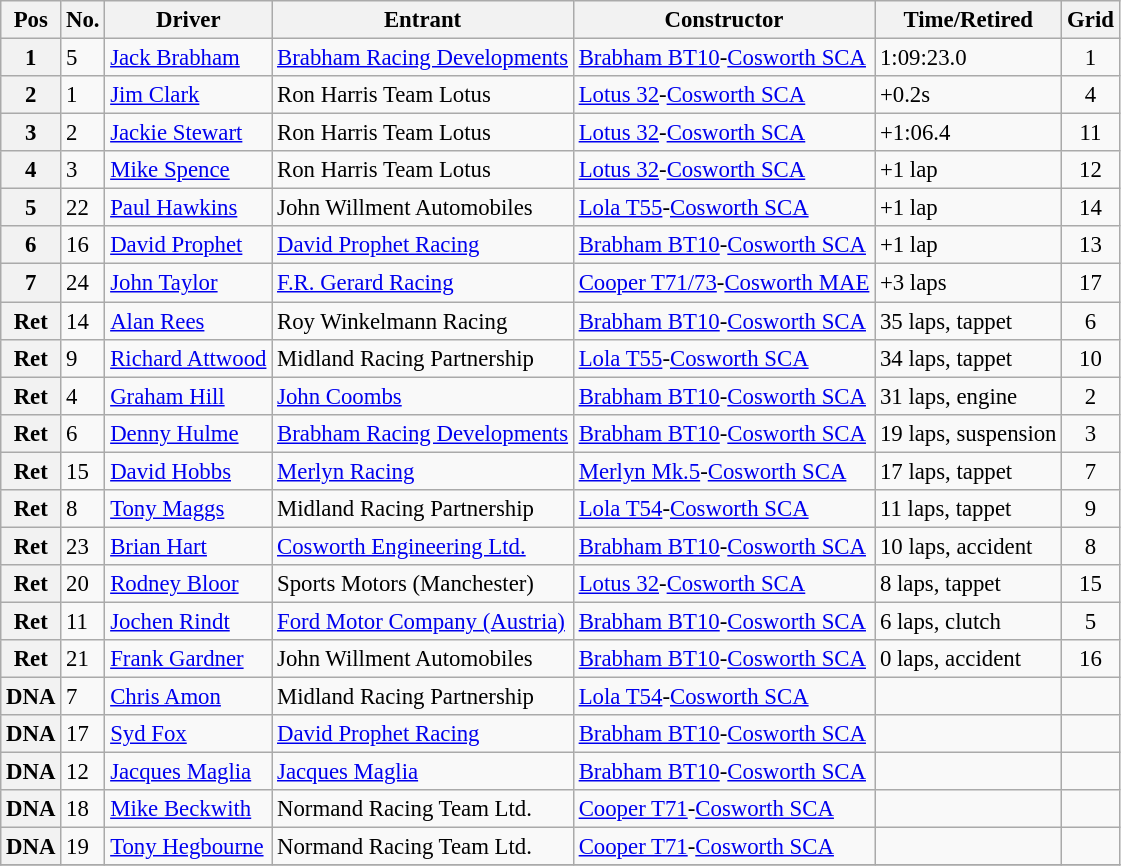<table class="wikitable sortable" style="font-size: 95%;">
<tr>
<th>Pos</th>
<th>No.</th>
<th>Driver</th>
<th>Entrant</th>
<th>Constructor</th>
<th>Time/Retired</th>
<th>Grid</th>
</tr>
<tr>
<th>1</th>
<td>5</td>
<td> <a href='#'>Jack Brabham</a></td>
<td><a href='#'>Brabham Racing Developments</a></td>
<td><a href='#'>Brabham BT10</a>-<a href='#'>Cosworth SCA</a></td>
<td>1:09:23.0</td>
<td style="text-align:center">1</td>
</tr>
<tr>
<th>2</th>
<td>1</td>
<td> <a href='#'>Jim Clark</a></td>
<td>Ron Harris Team Lotus</td>
<td><a href='#'>Lotus 32</a>-<a href='#'>Cosworth SCA</a></td>
<td>+0.2s</td>
<td style="text-align:center">4</td>
</tr>
<tr>
<th>3</th>
<td>2</td>
<td> <a href='#'>Jackie Stewart</a></td>
<td>Ron Harris Team Lotus</td>
<td><a href='#'>Lotus 32</a>-<a href='#'>Cosworth SCA</a></td>
<td>+1:06.4</td>
<td style="text-align:center">11</td>
</tr>
<tr>
<th>4</th>
<td>3</td>
<td> <a href='#'>Mike Spence</a></td>
<td>Ron Harris Team Lotus</td>
<td><a href='#'>Lotus 32</a>-<a href='#'>Cosworth SCA</a></td>
<td>+1 lap</td>
<td style="text-align:center">12</td>
</tr>
<tr>
<th>5</th>
<td>22</td>
<td> <a href='#'>Paul Hawkins</a></td>
<td>John Willment Automobiles</td>
<td><a href='#'>Lola T55</a>-<a href='#'>Cosworth SCA</a></td>
<td>+1 lap</td>
<td style="text-align:center">14</td>
</tr>
<tr>
<th>6</th>
<td>16</td>
<td> <a href='#'>David Prophet</a></td>
<td><a href='#'>David Prophet Racing</a></td>
<td><a href='#'>Brabham BT10</a>-<a href='#'>Cosworth SCA</a></td>
<td>+1 lap</td>
<td style="text-align:center">13</td>
</tr>
<tr>
<th>7</th>
<td>24</td>
<td> <a href='#'>John Taylor</a></td>
<td><a href='#'>F.R. Gerard Racing</a></td>
<td><a href='#'>Cooper T71/73</a>-<a href='#'>Cosworth MAE</a></td>
<td>+3 laps</td>
<td style="text-align:center">17</td>
</tr>
<tr>
<th>Ret</th>
<td>14</td>
<td> <a href='#'>Alan Rees</a></td>
<td>Roy Winkelmann Racing</td>
<td><a href='#'>Brabham BT10</a>-<a href='#'>Cosworth SCA</a></td>
<td>35 laps, tappet</td>
<td style="text-align:center">6</td>
</tr>
<tr>
<th>Ret</th>
<td>9</td>
<td> <a href='#'>Richard Attwood</a></td>
<td>Midland Racing Partnership</td>
<td><a href='#'>Lola T55</a>-<a href='#'>Cosworth SCA</a></td>
<td>34 laps, tappet</td>
<td style="text-align:center">10</td>
</tr>
<tr>
<th>Ret</th>
<td>4</td>
<td> <a href='#'>Graham Hill</a></td>
<td><a href='#'>John Coombs</a></td>
<td><a href='#'>Brabham BT10</a>-<a href='#'>Cosworth SCA</a></td>
<td>31 laps, engine</td>
<td style="text-align:center">2</td>
</tr>
<tr>
<th>Ret</th>
<td>6</td>
<td> <a href='#'>Denny Hulme</a></td>
<td><a href='#'>Brabham Racing Developments</a></td>
<td><a href='#'>Brabham BT10</a>-<a href='#'>Cosworth SCA</a></td>
<td>19 laps, suspension</td>
<td style="text-align:center">3</td>
</tr>
<tr>
<th>Ret</th>
<td>15</td>
<td> <a href='#'>David Hobbs</a></td>
<td><a href='#'>Merlyn Racing</a></td>
<td><a href='#'>Merlyn Mk.5</a>-<a href='#'>Cosworth SCA</a></td>
<td>17 laps, tappet</td>
<td style="text-align:center">7</td>
</tr>
<tr>
<th>Ret</th>
<td>8</td>
<td> <a href='#'>Tony Maggs</a></td>
<td>Midland Racing Partnership</td>
<td><a href='#'>Lola T54</a>-<a href='#'>Cosworth SCA</a></td>
<td>11 laps, tappet</td>
<td style="text-align:center">9</td>
</tr>
<tr>
<th>Ret</th>
<td>23</td>
<td> <a href='#'>Brian Hart</a></td>
<td><a href='#'>Cosworth Engineering Ltd.</a></td>
<td><a href='#'>Brabham BT10</a>-<a href='#'>Cosworth SCA</a></td>
<td>10 laps, accident</td>
<td style="text-align:center">8</td>
</tr>
<tr>
<th>Ret</th>
<td>20</td>
<td> <a href='#'>Rodney Bloor</a></td>
<td>Sports Motors (Manchester)</td>
<td><a href='#'>Lotus 32</a>-<a href='#'>Cosworth SCA</a></td>
<td>8 laps, tappet</td>
<td style="text-align:center">15</td>
</tr>
<tr>
<th>Ret</th>
<td>11</td>
<td> <a href='#'>Jochen Rindt</a></td>
<td><a href='#'>Ford Motor Company (Austria)</a></td>
<td><a href='#'>Brabham BT10</a>-<a href='#'>Cosworth SCA</a></td>
<td>6 laps, clutch</td>
<td style="text-align:center">5</td>
</tr>
<tr>
<th>Ret</th>
<td>21</td>
<td> <a href='#'>Frank Gardner</a></td>
<td>John Willment Automobiles</td>
<td><a href='#'>Brabham BT10</a>-<a href='#'>Cosworth SCA</a></td>
<td>0 laps, accident</td>
<td style="text-align:center">16</td>
</tr>
<tr>
<th>DNA</th>
<td>7</td>
<td> <a href='#'>Chris Amon</a></td>
<td>Midland Racing Partnership</td>
<td><a href='#'>Lola T54</a>-<a href='#'>Cosworth SCA</a></td>
<td></td>
<td style="text-align:center"></td>
</tr>
<tr>
<th>DNA</th>
<td>17</td>
<td> <a href='#'>Syd Fox</a></td>
<td><a href='#'>David Prophet Racing</a></td>
<td><a href='#'>Brabham BT10</a>-<a href='#'>Cosworth SCA</a></td>
<td></td>
<td style="text-align:center"></td>
</tr>
<tr>
<th>DNA</th>
<td>12</td>
<td> <a href='#'>Jacques Maglia</a></td>
<td><a href='#'>Jacques Maglia</a></td>
<td><a href='#'>Brabham BT10</a>-<a href='#'>Cosworth SCA</a></td>
<td></td>
<td style="text-align:center"></td>
</tr>
<tr>
<th>DNA</th>
<td>18</td>
<td> <a href='#'>Mike Beckwith</a></td>
<td>Normand Racing Team Ltd.</td>
<td><a href='#'>Cooper T71</a>-<a href='#'>Cosworth SCA</a></td>
<td></td>
<td style="text-align:center"></td>
</tr>
<tr>
<th>DNA</th>
<td>19</td>
<td> <a href='#'>Tony Hegbourne</a></td>
<td>Normand Racing Team Ltd.</td>
<td><a href='#'>Cooper T71</a>-<a href='#'>Cosworth SCA</a></td>
<td></td>
<td style="text-align:center"></td>
</tr>
<tr>
</tr>
</table>
